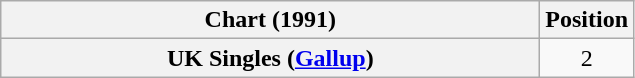<table class="wikitable plainrowheaders" style="text-align:center">
<tr>
<th scope="col" style="width:22em;">Chart (1991)</th>
<th scope="col">Position</th>
</tr>
<tr>
<th scope="row">UK Singles (<a href='#'>Gallup</a>)</th>
<td>2</td>
</tr>
</table>
